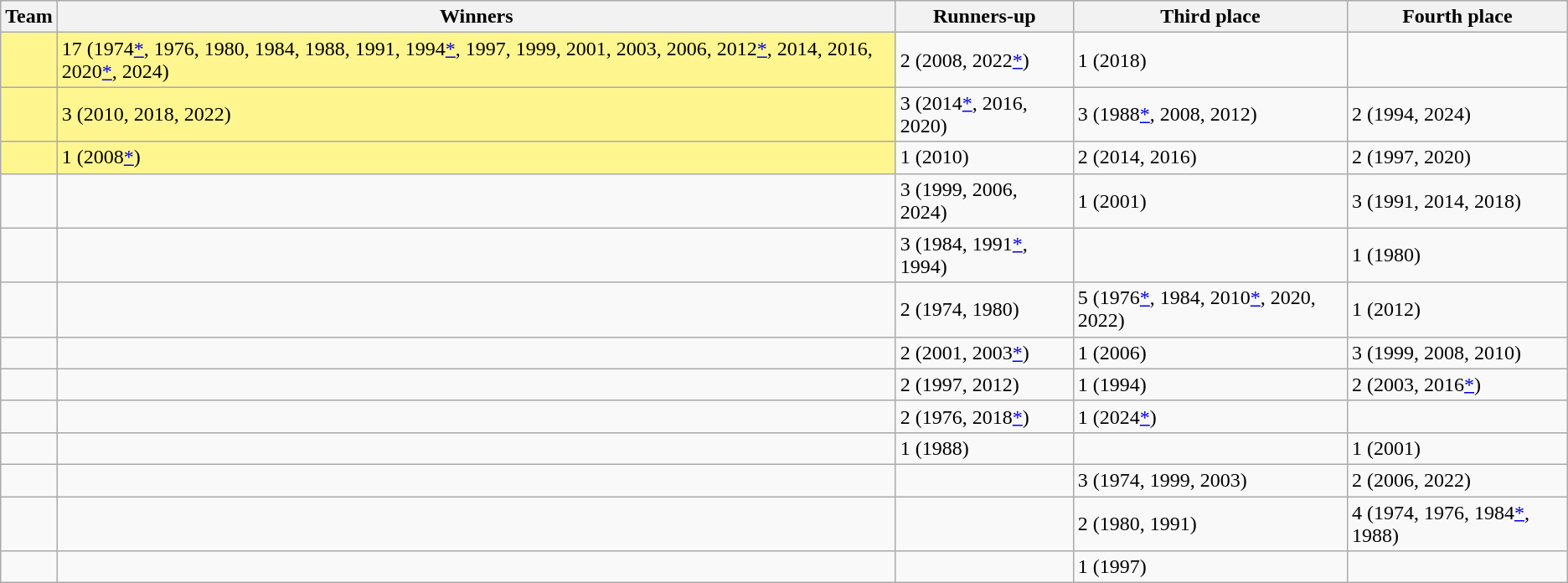<table class="wikitable sortable">
<tr>
<th>Team</th>
<th>Winners</th>
<th>Runners-up</th>
<th>Third place</th>
<th>Fourth place</th>
</tr>
<tr>
<td style=background:#FFF68F></td>
<td style=background:#FFF68F>17 (1974<a href='#'>*</a>, 1976, 1980, 1984, 1988, 1991, 1994<a href='#'>*</a>, 1997, 1999, 2001, 2003, 2006, 2012<a href='#'>*</a>, 2014, 2016, 2020<a href='#'>*</a>, 2024)</td>
<td>2 (2008, 2022<a href='#'>*</a>)</td>
<td>1 (2018)</td>
<td></td>
</tr>
<tr>
<td style=background:#FFF68F></td>
<td style=background:#FFF68F>3 (2010, 2018, 2022)</td>
<td>3 (2014<a href='#'>*</a>, 2016, 2020)</td>
<td>3 (1988<a href='#'>*</a>, 2008, 2012)</td>
<td>2 (1994, 2024)</td>
</tr>
<tr>
<td style=background:#FFF68F></td>
<td style=background:#FFF68F>1 (2008<a href='#'>*</a>)</td>
<td>1 (2010)</td>
<td>2 (2014, 2016)</td>
<td>2 (1997, 2020)</td>
</tr>
<tr>
<td></td>
<td></td>
<td>3 (1999, 2006, 2024)</td>
<td>1 (2001)</td>
<td>3 (1991, 2014, 2018)</td>
</tr>
<tr>
<td></td>
<td></td>
<td>3 (1984, 1991<a href='#'>*</a>, 1994)</td>
<td></td>
<td>1 (1980)</td>
</tr>
<tr>
<td></td>
<td></td>
<td>2 (1974, 1980)</td>
<td>5 (1976<a href='#'>*</a>, 1984, 2010<a href='#'>*</a>, 2020, 2022)</td>
<td>1 (2012)</td>
</tr>
<tr>
<td></td>
<td></td>
<td>2 (2001, 2003<a href='#'>*</a>)</td>
<td>1 (2006)</td>
<td>3 (1999, 2008, 2010)</td>
</tr>
<tr>
<td></td>
<td></td>
<td>2 (1997, 2012)</td>
<td>1 (1994)</td>
<td>2 (2003, 2016<a href='#'>*</a>)</td>
</tr>
<tr>
<td></td>
<td></td>
<td>2 (1976, 2018<a href='#'>*</a>)</td>
<td>1 (2024<a href='#'>*</a>)</td>
<td></td>
</tr>
<tr>
<td></td>
<td></td>
<td>1 (1988)</td>
<td></td>
<td>1 (2001)</td>
</tr>
<tr>
<td></td>
<td></td>
<td></td>
<td>3 (1974, 1999, 2003)</td>
<td>2 (2006, 2022)</td>
</tr>
<tr>
<td></td>
<td></td>
<td></td>
<td>2 (1980, 1991)</td>
<td>4 (1974, 1976, 1984<a href='#'>*</a>, 1988)</td>
</tr>
<tr>
<td></td>
<td></td>
<td></td>
<td>1 (1997)</td>
<td></td>
</tr>
</table>
